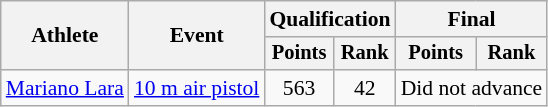<table class="wikitable" style="font-size:90%">
<tr>
<th rowspan="2">Athlete</th>
<th rowspan="2">Event</th>
<th colspan=2>Qualification</th>
<th colspan=2>Final</th>
</tr>
<tr style="font-size:95%">
<th>Points</th>
<th>Rank</th>
<th>Points</th>
<th>Rank</th>
</tr>
<tr align=center>
<td align=left><a href='#'>Mariano Lara</a></td>
<td align=left><a href='#'>10 m air pistol</a></td>
<td>563</td>
<td>42</td>
<td colspan=2>Did not advance</td>
</tr>
</table>
